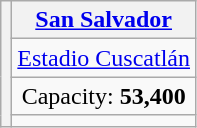<table class=wikitable style="text-align:center">
<tr>
<th rowspan=4></th>
<th><a href='#'>San Salvador</a></th>
</tr>
<tr>
<td><a href='#'>Estadio Cuscatlán</a></td>
</tr>
<tr>
<td>Capacity: <strong>53,400</strong></td>
</tr>
<tr>
<td></td>
</tr>
</table>
